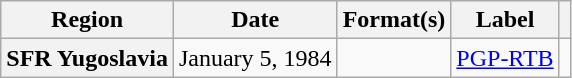<table class="wikitable plainrowheaders">
<tr>
<th scope="col">Region</th>
<th scope="col">Date</th>
<th scope="col">Format(s)</th>
<th scope="col">Label</th>
<th scope="col"></th>
</tr>
<tr>
<th scope="row">SFR Yugoslavia</th>
<td>January 5, 1984</td>
<td></td>
<td><a href='#'>PGP-RTB</a></td>
<td style="text-align:center;"></td>
</tr>
</table>
